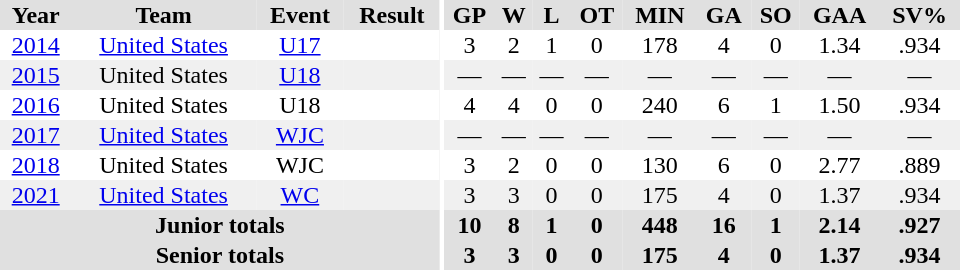<table border="0" cellpadding="1" cellspacing="0" ID="Table3" style="text-align:center; width:40em;">
<tr bgcolor="#e0e0e0">
<th>Year</th>
<th>Team</th>
<th>Event</th>
<th>Result</th>
<th rowspan="99" bgcolor="#ffffff"></th>
<th>GP</th>
<th>W</th>
<th>L</th>
<th>OT</th>
<th>MIN</th>
<th>GA</th>
<th>SO</th>
<th>GAA</th>
<th>SV%</th>
</tr>
<tr>
<td><a href='#'>2014</a></td>
<td><a href='#'>United States</a></td>
<td><a href='#'>U17</a></td>
<td></td>
<td>3</td>
<td>2</td>
<td>1</td>
<td>0</td>
<td>178</td>
<td>4</td>
<td>0</td>
<td>1.34</td>
<td>.934</td>
</tr>
<tr bgcolor="#f0f0f0">
<td><a href='#'>2015</a></td>
<td>United States</td>
<td><a href='#'>U18</a></td>
<td></td>
<td>—</td>
<td>—</td>
<td>—</td>
<td>—</td>
<td>—</td>
<td>—</td>
<td>—</td>
<td>—</td>
<td>—</td>
</tr>
<tr>
<td><a href='#'>2016</a></td>
<td>United States</td>
<td>U18</td>
<td></td>
<td>4</td>
<td>4</td>
<td>0</td>
<td>0</td>
<td>240</td>
<td>6</td>
<td>1</td>
<td>1.50</td>
<td>.934</td>
</tr>
<tr bgcolor="#f0f0f0">
<td><a href='#'>2017</a></td>
<td><a href='#'>United States</a></td>
<td><a href='#'>WJC</a></td>
<td></td>
<td>—</td>
<td>—</td>
<td>—</td>
<td>—</td>
<td>—</td>
<td>—</td>
<td>—</td>
<td>—</td>
<td>—</td>
</tr>
<tr>
<td><a href='#'>2018</a></td>
<td>United States</td>
<td>WJC</td>
<td></td>
<td>3</td>
<td>2</td>
<td>0</td>
<td>0</td>
<td>130</td>
<td>6</td>
<td>0</td>
<td>2.77</td>
<td>.889</td>
</tr>
<tr bgcolor="#f0f0f0">
<td><a href='#'>2021</a></td>
<td><a href='#'>United States</a></td>
<td><a href='#'>WC</a></td>
<td></td>
<td>3</td>
<td>3</td>
<td>0</td>
<td>0</td>
<td>175</td>
<td>4</td>
<td>0</td>
<td>1.37</td>
<td>.934</td>
</tr>
<tr bgcolor="#e0e0e0">
<th colspan="4">Junior totals</th>
<th>10</th>
<th>8</th>
<th>1</th>
<th>0</th>
<th>448</th>
<th>16</th>
<th>1</th>
<th>2.14</th>
<th>.927</th>
</tr>
<tr bgcolor="#e0e0e0">
<th colspan="4">Senior totals</th>
<th>3</th>
<th>3</th>
<th>0</th>
<th>0</th>
<th>175</th>
<th>4</th>
<th>0</th>
<th>1.37</th>
<th>.934</th>
</tr>
</table>
